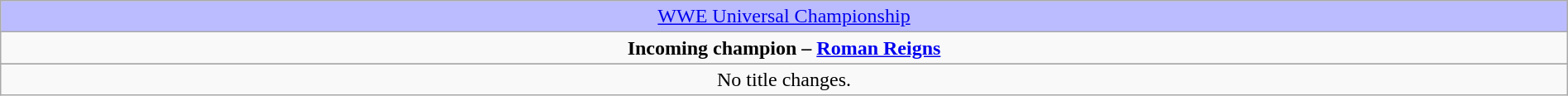<table class="wikitable" style="text-align:center; width:100%;">
<tr style="background:#BBF;">
<td><a href='#'>WWE Universal Championship</a></td>
</tr>
<tr>
<td><strong>Incoming champion – <a href='#'>Roman Reigns</a></strong></td>
</tr>
<tr>
</tr>
<tr>
<td>No title changes.</td>
</tr>
</table>
